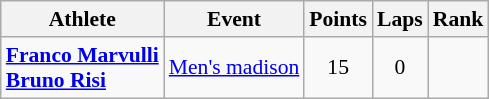<table class=wikitable style="font-size:90%">
<tr>
<th>Athlete</th>
<th>Event</th>
<th>Points</th>
<th>Laps</th>
<th>Rank</th>
</tr>
<tr align=center>
<td align=left><strong><a href='#'>Franco Marvulli</a><br><a href='#'>Bruno Risi</a></strong></td>
<td align=left><a href='#'>Men's madison</a></td>
<td>15</td>
<td>0</td>
<td></td>
</tr>
</table>
